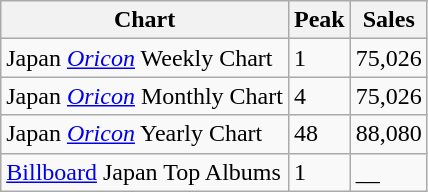<table class="wikitable sortable">
<tr>
<th>Chart</th>
<th>Peak</th>
<th>Sales</th>
</tr>
<tr>
<td>Japan <em><a href='#'>Oricon</a></em> Weekly Chart</td>
<td>1</td>
<td>75,026</td>
</tr>
<tr>
<td>Japan <em><a href='#'>Oricon</a></em> Monthly Chart</td>
<td>4</td>
<td>75,026</td>
</tr>
<tr>
<td>Japan <em><a href='#'>Oricon</a></em> Yearly Chart</td>
<td>48</td>
<td>88,080</td>
</tr>
<tr>
<td><a href='#'>Billboard</a> Japan Top Albums</td>
<td>1</td>
<td>__</td>
</tr>
</table>
